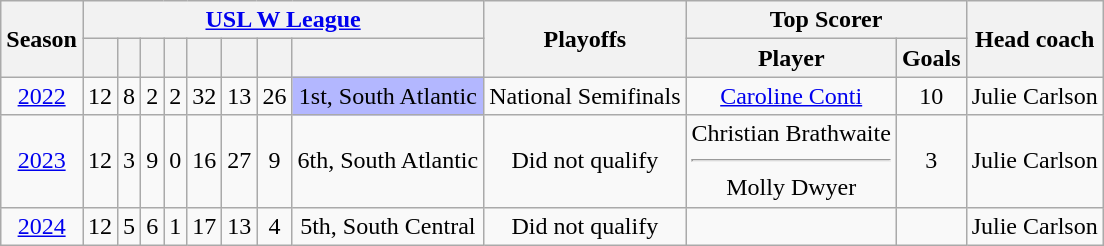<table class="wikitable" style="text-align: center">
<tr>
<th scope="col" rowspan="2">Season</th>
<th colspan=8 class="unsortable"><a href='#'>USL W League</a></th>
<th scope="col" rowspan="2" class="unsortable">Playoffs</th>
<th scope="col" colspan="2" class="unsortable">Top Scorer</th>
<th scope="col" rowspan="2" class="unsortable">Head coach</th>
</tr>
<tr>
<th></th>
<th></th>
<th></th>
<th></th>
<th></th>
<th></th>
<th></th>
<th></th>
<th class="unsortable">Player</th>
<th class="unsortable">Goals</th>
</tr>
<tr>
<td><a href='#'>2022</a></td>
<td>12</td>
<td>8</td>
<td>2</td>
<td>2</td>
<td>32</td>
<td>13</td>
<td>26</td>
<td bgcolor=#b3b7ff>1st, South Atlantic</td>
<td>National Semifinals</td>
<td> <a href='#'>Caroline Conti</a></td>
<td>10</td>
<td> Julie Carlson</td>
</tr>
<tr>
<td><a href='#'>2023</a></td>
<td>12</td>
<td>3</td>
<td>9</td>
<td>0</td>
<td>16</td>
<td>27</td>
<td>9</td>
<td>6th, South Atlantic</td>
<td>Did not qualify</td>
<td> Christian Brathwaite<hr> Molly Dwyer</td>
<td>3</td>
<td> Julie Carlson</td>
</tr>
<tr>
<td><a href='#'>2024</a></td>
<td>12</td>
<td>5</td>
<td>6</td>
<td>1</td>
<td>17</td>
<td>13</td>
<td>4</td>
<td>5th, South Central</td>
<td>Did not qualify</td>
<td></td>
<td></td>
<td> Julie Carlson</td>
</tr>
</table>
